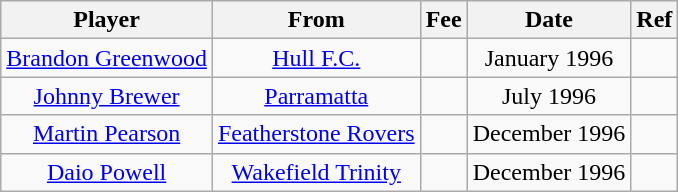<table class="wikitable" style="text-align:center; width="70%; text-align:left">
<tr>
<th><strong>Player</strong></th>
<th><strong>From</strong></th>
<th><strong>Fee</strong></th>
<th><strong>Date</strong></th>
<th><strong>Ref</strong></th>
</tr>
<tr --->
<td><a href='#'>Brandon Greenwood</a></td>
<td><a href='#'>Hull F.C.</a></td>
<td></td>
<td>January 1996</td>
<td></td>
</tr>
<tr --->
<td><a href='#'>Johnny Brewer</a></td>
<td><a href='#'>Parramatta</a></td>
<td></td>
<td>July 1996</td>
<td></td>
</tr>
<tr --->
<td><a href='#'>Martin Pearson</a></td>
<td><a href='#'>Featherstone Rovers</a></td>
<td></td>
<td>December 1996</td>
<td></td>
</tr>
<tr --->
<td><a href='#'>Daio Powell</a></td>
<td><a href='#'>Wakefield Trinity</a></td>
<td></td>
<td>December 1996</td>
<td></td>
</tr>
</table>
